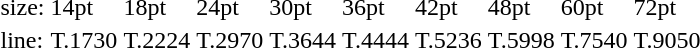<table style="margin-left:40px;">
<tr>
<td>size:</td>
<td>14pt</td>
<td>18pt</td>
<td>24pt</td>
<td>30pt</td>
<td>36pt</td>
<td>42pt</td>
<td>48pt</td>
<td>60pt</td>
<td>72pt</td>
</tr>
<tr>
<td>line:</td>
<td>T.1730</td>
<td>T.2224</td>
<td>T.2970</td>
<td>T.3644</td>
<td>T.4444</td>
<td>T.5236</td>
<td>T.5998</td>
<td>T.7540</td>
<td>T.9050</td>
</tr>
</table>
